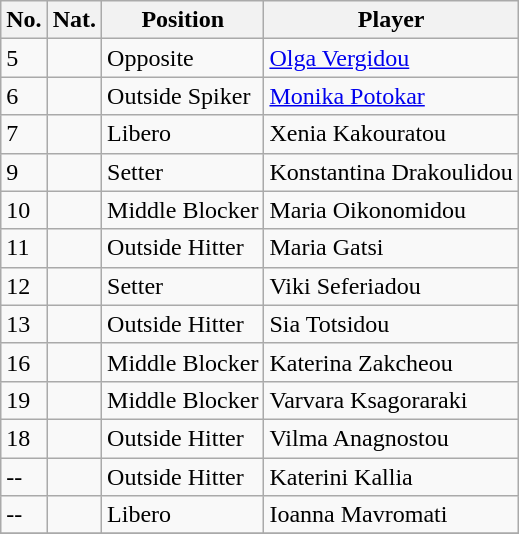<table class="wikitable">
<tr>
<th>No.</th>
<th>Nat.</th>
<th>Position</th>
<th>Player</th>
</tr>
<tr>
<td>5</td>
<td></td>
<td>Opposite</td>
<td><a href='#'>Olga Vergidou</a></td>
</tr>
<tr>
<td>6</td>
<td></td>
<td>Outside Spiker</td>
<td><a href='#'>Monika Potokar</a></td>
</tr>
<tr>
<td>7</td>
<td></td>
<td>Libero</td>
<td>Xenia Kakouratou</td>
</tr>
<tr>
<td>9</td>
<td></td>
<td>Setter</td>
<td>Konstantina Drakoulidou</td>
</tr>
<tr>
<td>10</td>
<td></td>
<td>Middle Blocker</td>
<td>Maria Oikonomidou</td>
</tr>
<tr>
<td>11</td>
<td></td>
<td>Outside Hitter</td>
<td>Maria Gatsi</td>
</tr>
<tr>
<td>12</td>
<td></td>
<td>Setter</td>
<td>Viki Seferiadou</td>
</tr>
<tr>
<td>13</td>
<td></td>
<td>Outside Hitter</td>
<td>Sia Totsidou</td>
</tr>
<tr>
<td>16</td>
<td></td>
<td>Middle Blocker</td>
<td>Katerina Zakcheou</td>
</tr>
<tr>
<td>19</td>
<td></td>
<td>Middle Blocker</td>
<td>Varvara Ksagoraraki</td>
</tr>
<tr>
<td>18</td>
<td></td>
<td>Outside Hitter</td>
<td>Vilma Anagnostou</td>
</tr>
<tr>
<td>--</td>
<td></td>
<td>Outside Hitter</td>
<td>Katerini Kallia</td>
</tr>
<tr>
<td>--</td>
<td></td>
<td>Libero</td>
<td>Ioanna Mavromati</td>
</tr>
<tr>
</tr>
</table>
